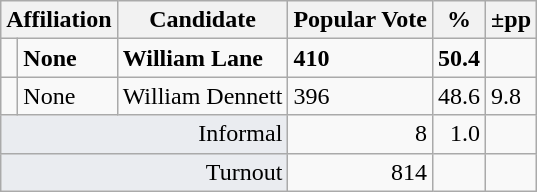<table class="wikitable col4right col5right">
<tr>
<th colspan="2">Affiliation</th>
<th>Candidate</th>
<th>Popular Vote</th>
<th>%</th>
<th>±pp</th>
</tr>
<tr>
<td></td>
<td><strong>None</strong></td>
<td><strong>William Lane</strong></td>
<td><strong>410</strong></td>
<td><strong>50.4</strong></td>
<td></td>
</tr>
<tr>
<td></td>
<td>None</td>
<td>William Dennett</td>
<td>396</td>
<td>48.6</td>
<td>9.8</td>
</tr>
<tr>
<td colspan="3" style="text-align:right;background-color:#eaecf0">Informal</td>
<td style="text-align:right">8</td>
<td style="text-align:right">1.0</td>
<td></td>
</tr>
<tr>
<td colspan="3" style="text-align:right;background-color:#eaecf0">Turnout</td>
<td style="text-align:right">814</td>
<td></td>
<td></td>
</tr>
</table>
